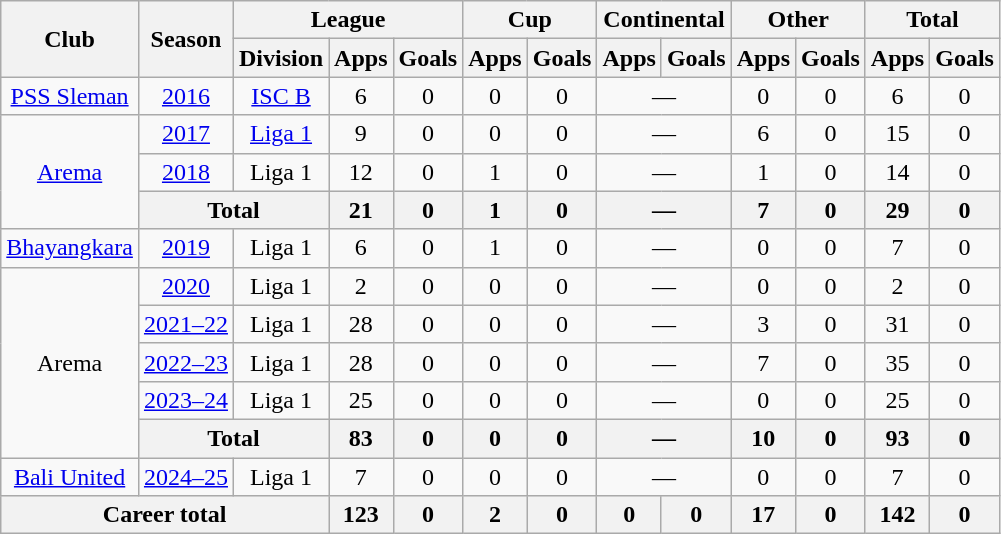<table class="wikitable" style="text-align:center">
<tr>
<th rowspan="2">Club</th>
<th rowspan="2">Season</th>
<th colspan="3">League</th>
<th colspan="2">Cup</th>
<th colspan="2">Continental</th>
<th colspan="2">Other</th>
<th colspan="2">Total</th>
</tr>
<tr>
<th>Division</th>
<th>Apps</th>
<th>Goals</th>
<th>Apps</th>
<th>Goals</th>
<th>Apps</th>
<th>Goals</th>
<th>Apps</th>
<th>Goals</th>
<th>Apps</th>
<th>Goals</th>
</tr>
<tr>
<td><a href='#'>PSS Sleman</a></td>
<td><a href='#'>2016</a></td>
<td><a href='#'>ISC B</a></td>
<td>6</td>
<td>0</td>
<td>0</td>
<td>0</td>
<td colspan=2>—</td>
<td>0</td>
<td>0</td>
<td>6</td>
<td>0</td>
</tr>
<tr>
<td rowspan="3" valign="center"><a href='#'>Arema</a></td>
<td><a href='#'>2017</a></td>
<td rowspan="1" valign="center"><a href='#'>Liga 1</a></td>
<td>9</td>
<td>0</td>
<td>0</td>
<td>0</td>
<td colspan=2>—</td>
<td>6</td>
<td>0</td>
<td>15</td>
<td>0</td>
</tr>
<tr>
<td><a href='#'>2018</a></td>
<td rowspan="1" valign="center">Liga 1</td>
<td>12</td>
<td>0</td>
<td>1</td>
<td>0</td>
<td colspan=2>—</td>
<td>1</td>
<td>0</td>
<td>14</td>
<td>0</td>
</tr>
<tr>
<th colspan="2">Total</th>
<th>21</th>
<th>0</th>
<th>1</th>
<th>0</th>
<th colspan="2">—</th>
<th>7</th>
<th>0</th>
<th>29</th>
<th>0</th>
</tr>
<tr>
<td><a href='#'>Bhayangkara</a></td>
<td><a href='#'>2019</a></td>
<td rowspan="1" valign="center">Liga 1</td>
<td>6</td>
<td>0</td>
<td>1</td>
<td>0</td>
<td colspan=2>—</td>
<td>0</td>
<td>0</td>
<td>7</td>
<td>0</td>
</tr>
<tr>
<td rowspan="5" valign="center">Arema</td>
<td><a href='#'>2020</a></td>
<td rowspan="1" valign="center">Liga 1</td>
<td>2</td>
<td>0</td>
<td>0</td>
<td>0</td>
<td colspan=2>—</td>
<td>0</td>
<td>0</td>
<td>2</td>
<td>0</td>
</tr>
<tr>
<td><a href='#'>2021–22</a></td>
<td rowspan="1" valign="center">Liga 1</td>
<td>28</td>
<td>0</td>
<td>0</td>
<td>0</td>
<td colspan=2>—</td>
<td>3</td>
<td>0</td>
<td>31</td>
<td>0</td>
</tr>
<tr>
<td><a href='#'>2022–23</a></td>
<td rowspan="1" valign="center">Liga 1</td>
<td>28</td>
<td>0</td>
<td>0</td>
<td>0</td>
<td colspan=2>—</td>
<td>7</td>
<td>0</td>
<td>35</td>
<td>0</td>
</tr>
<tr>
<td><a href='#'>2023–24</a></td>
<td>Liga 1</td>
<td>25</td>
<td>0</td>
<td>0</td>
<td>0</td>
<td colspan="2">—</td>
<td>0</td>
<td>0</td>
<td>25</td>
<td>0</td>
</tr>
<tr>
<th colspan="2">Total</th>
<th>83</th>
<th>0</th>
<th>0</th>
<th>0</th>
<th colspan="2">—</th>
<th>10</th>
<th>0</th>
<th>93</th>
<th>0</th>
</tr>
<tr>
<td rowspan="1" valign="center"><a href='#'>Bali United</a></td>
<td><a href='#'>2024–25</a></td>
<td rowspan="1" valign="center">Liga 1</td>
<td>7</td>
<td>0</td>
<td>0</td>
<td>0</td>
<td colspan=2>—</td>
<td>0</td>
<td>0</td>
<td>7</td>
<td>0</td>
</tr>
<tr>
<th colspan="3">Career total</th>
<th>123</th>
<th>0</th>
<th>2</th>
<th>0</th>
<th>0</th>
<th>0</th>
<th>17</th>
<th>0</th>
<th>142</th>
<th>0</th>
</tr>
</table>
